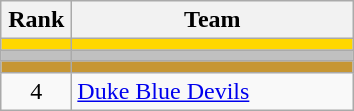<table class="wikitable" style="text-align:center;">
<tr>
<th width=40>Rank</th>
<th width=180>Team</th>
</tr>
<tr bgcolor="gold">
<td></td>
<td style="text-align:left;"></td>
</tr>
<tr bgcolor="silver">
<td></td>
<td style="text-align:left;"></td>
</tr>
<tr bgcolor="#C69633">
<td></td>
<td style="text-align:left;"></td>
</tr>
<tr>
<td>4</td>
<td style="text-align:left;"> <a href='#'>Duke Blue Devils</a></td>
</tr>
</table>
